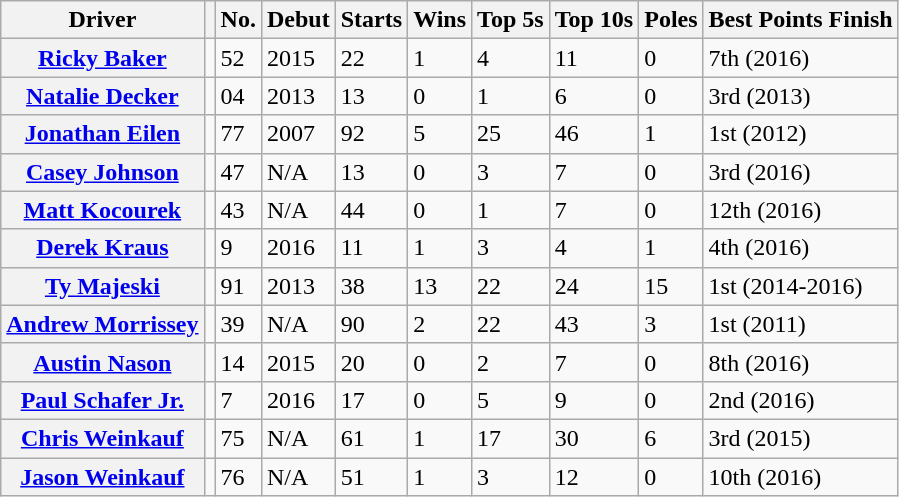<table class="wikitable sortable sortable" style="font-size: 100%;">
<tr>
<th>Driver</th>
<th></th>
<th>No.</th>
<th>Debut</th>
<th>Starts</th>
<th>Wins</th>
<th>Top 5s</th>
<th>Top 10s</th>
<th>Poles</th>
<th>Best Points Finish</th>
</tr>
<tr>
<th><a href='#'>Ricky Baker</a></th>
<td></td>
<td>52</td>
<td>2015</td>
<td>22</td>
<td>1</td>
<td>4</td>
<td>11</td>
<td>0</td>
<td>7th (2016)</td>
</tr>
<tr>
<th><a href='#'>Natalie Decker</a></th>
<td></td>
<td>04</td>
<td>2013</td>
<td>13</td>
<td>0</td>
<td>1</td>
<td>6</td>
<td>0</td>
<td>3rd (2013)</td>
</tr>
<tr>
<th><a href='#'>Jonathan Eilen</a></th>
<td></td>
<td>77</td>
<td>2007</td>
<td>92</td>
<td>5</td>
<td>25</td>
<td>46</td>
<td>1</td>
<td>1st (2012)</td>
</tr>
<tr>
<th><a href='#'>Casey Johnson</a></th>
<td></td>
<td>47</td>
<td>N/A</td>
<td>13</td>
<td>0</td>
<td>3</td>
<td>7</td>
<td>0</td>
<td>3rd (2016)</td>
</tr>
<tr>
<th><a href='#'>Matt Kocourek</a></th>
<td></td>
<td>43</td>
<td>N/A</td>
<td>44</td>
<td>0</td>
<td>1</td>
<td>7</td>
<td>0</td>
<td>12th (2016)</td>
</tr>
<tr>
<th><a href='#'>Derek Kraus</a></th>
<td></td>
<td>9</td>
<td>2016</td>
<td>11</td>
<td>1</td>
<td>3</td>
<td>4</td>
<td>1</td>
<td>4th (2016)</td>
</tr>
<tr>
<th><a href='#'>Ty Majeski</a></th>
<td></td>
<td>91</td>
<td>2013</td>
<td>38</td>
<td>13</td>
<td>22</td>
<td>24</td>
<td>15</td>
<td>1st (2014-2016)</td>
</tr>
<tr>
<th><a href='#'>Andrew Morrissey</a></th>
<td></td>
<td>39</td>
<td>N/A</td>
<td>90</td>
<td>2</td>
<td>22</td>
<td>43</td>
<td>3</td>
<td>1st (2011)</td>
</tr>
<tr>
<th><a href='#'>Austin Nason</a></th>
<td></td>
<td>14</td>
<td>2015</td>
<td>20</td>
<td>0</td>
<td>2</td>
<td>7</td>
<td>0</td>
<td>8th (2016)</td>
</tr>
<tr>
<th><a href='#'>Paul Schafer Jr.</a></th>
<td></td>
<td>7</td>
<td>2016</td>
<td>17</td>
<td>0</td>
<td>5</td>
<td>9</td>
<td>0</td>
<td>2nd (2016)</td>
</tr>
<tr>
<th><a href='#'>Chris Weinkauf</a></th>
<td></td>
<td>75</td>
<td>N/A</td>
<td>61</td>
<td>1</td>
<td>17</td>
<td>30</td>
<td>6</td>
<td>3rd (2015)</td>
</tr>
<tr>
<th><a href='#'>Jason Weinkauf</a></th>
<td></td>
<td>76</td>
<td>N/A</td>
<td>51</td>
<td>1</td>
<td>3</td>
<td>12</td>
<td>0</td>
<td>10th (2016)</td>
</tr>
</table>
